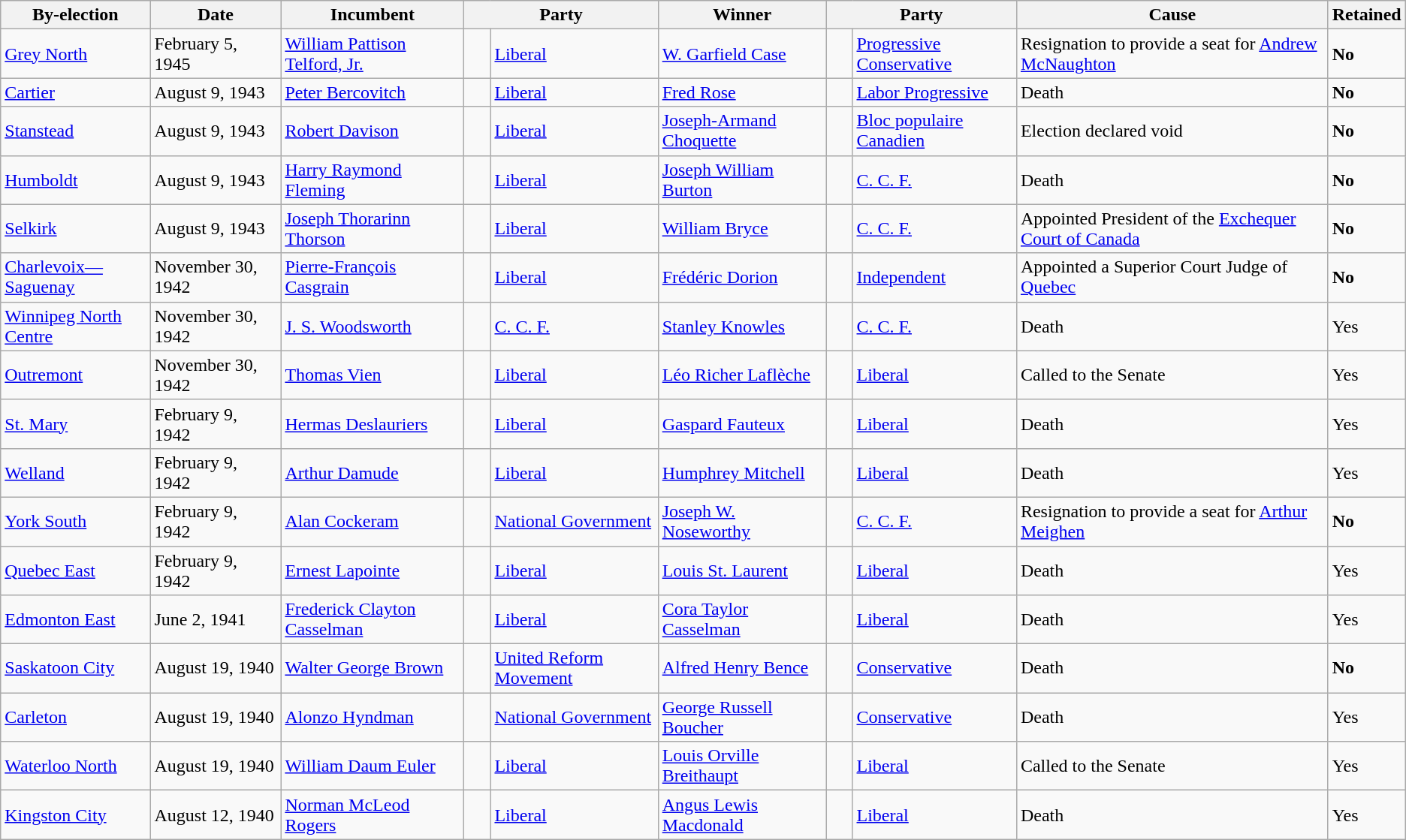<table class="wikitable">
<tr>
<th>By-election</th>
<th>Date</th>
<th>Incumbent</th>
<th colspan=2>Party</th>
<th>Winner</th>
<th colspan=2>Party</th>
<th>Cause</th>
<th>Retained</th>
</tr>
<tr>
<td><a href='#'>Grey North</a></td>
<td>February 5, 1945</td>
<td><a href='#'>William Pattison Telford, Jr.</a></td>
<td>    </td>
<td><a href='#'>Liberal</a></td>
<td><a href='#'>W. Garfield Case</a></td>
<td>    </td>
<td><a href='#'>Progressive Conservative</a></td>
<td>Resignation to provide a seat for <a href='#'>Andrew McNaughton</a></td>
<td><strong>No</strong></td>
</tr>
<tr>
<td><a href='#'>Cartier</a></td>
<td>August 9, 1943</td>
<td><a href='#'>Peter Bercovitch</a></td>
<td>    </td>
<td><a href='#'>Liberal</a></td>
<td><a href='#'>Fred Rose</a></td>
<td>    </td>
<td><a href='#'>Labor Progressive</a></td>
<td>Death</td>
<td><strong>No</strong></td>
</tr>
<tr>
<td><a href='#'>Stanstead</a></td>
<td>August 9, 1943</td>
<td><a href='#'>Robert Davison</a></td>
<td>    </td>
<td><a href='#'>Liberal</a></td>
<td><a href='#'>Joseph-Armand Choquette</a></td>
<td>    </td>
<td><a href='#'>Bloc populaire Canadien</a></td>
<td>Election declared void</td>
<td><strong>No</strong></td>
</tr>
<tr>
<td><a href='#'>Humboldt</a></td>
<td>August 9, 1943</td>
<td><a href='#'>Harry Raymond Fleming</a></td>
<td>    </td>
<td><a href='#'>Liberal</a></td>
<td><a href='#'>Joseph William Burton</a></td>
<td>    </td>
<td><a href='#'>C. C. F.</a></td>
<td>Death</td>
<td><strong>No</strong></td>
</tr>
<tr>
<td><a href='#'>Selkirk</a></td>
<td>August 9, 1943</td>
<td><a href='#'>Joseph Thorarinn Thorson</a></td>
<td>    </td>
<td><a href='#'>Liberal</a></td>
<td><a href='#'>William Bryce</a></td>
<td>    </td>
<td><a href='#'>C. C. F.</a></td>
<td>Appointed President of the <a href='#'>Exchequer Court of Canada</a></td>
<td><strong>No</strong></td>
</tr>
<tr>
<td><a href='#'>Charlevoix—Saguenay</a></td>
<td>November 30, 1942</td>
<td><a href='#'>Pierre-François Casgrain</a></td>
<td>    </td>
<td><a href='#'>Liberal</a></td>
<td><a href='#'>Frédéric Dorion</a></td>
<td>    </td>
<td><a href='#'>Independent</a></td>
<td>Appointed a Superior Court Judge of <a href='#'>Quebec</a></td>
<td><strong>No</strong></td>
</tr>
<tr>
<td><a href='#'>Winnipeg North Centre</a></td>
<td>November 30, 1942</td>
<td><a href='#'>J. S. Woodsworth</a></td>
<td>    </td>
<td><a href='#'>C. C. F.</a></td>
<td><a href='#'>Stanley Knowles</a></td>
<td>    </td>
<td><a href='#'>C. C. F.</a></td>
<td>Death</td>
<td>Yes</td>
</tr>
<tr>
<td><a href='#'>Outremont</a></td>
<td>November 30, 1942</td>
<td><a href='#'>Thomas Vien</a></td>
<td>    </td>
<td><a href='#'>Liberal</a></td>
<td><a href='#'>Léo Richer Laflèche</a></td>
<td>    </td>
<td><a href='#'>Liberal</a></td>
<td>Called to the Senate</td>
<td>Yes</td>
</tr>
<tr>
<td><a href='#'>St. Mary</a></td>
<td>February 9, 1942</td>
<td><a href='#'>Hermas Deslauriers</a></td>
<td>    </td>
<td><a href='#'>Liberal</a></td>
<td><a href='#'>Gaspard Fauteux</a></td>
<td>    </td>
<td><a href='#'>Liberal</a></td>
<td>Death</td>
<td>Yes</td>
</tr>
<tr>
<td><a href='#'>Welland</a></td>
<td>February 9, 1942</td>
<td><a href='#'>Arthur Damude</a></td>
<td>    </td>
<td><a href='#'>Liberal</a></td>
<td><a href='#'>Humphrey Mitchell</a></td>
<td>    </td>
<td><a href='#'>Liberal</a></td>
<td>Death</td>
<td>Yes</td>
</tr>
<tr>
<td><a href='#'>York South</a></td>
<td>February 9, 1942</td>
<td><a href='#'>Alan Cockeram</a></td>
<td>    </td>
<td><a href='#'>National Government</a></td>
<td><a href='#'>Joseph W. Noseworthy</a></td>
<td>    </td>
<td><a href='#'>C. C. F.</a></td>
<td>Resignation to provide a seat for <a href='#'>Arthur Meighen</a></td>
<td><strong>No</strong></td>
</tr>
<tr>
<td><a href='#'>Quebec East</a></td>
<td>February 9, 1942</td>
<td><a href='#'>Ernest Lapointe</a></td>
<td>    </td>
<td><a href='#'>Liberal</a></td>
<td><a href='#'>Louis St. Laurent</a></td>
<td>    </td>
<td><a href='#'>Liberal</a></td>
<td>Death</td>
<td>Yes</td>
</tr>
<tr>
<td><a href='#'>Edmonton East</a></td>
<td>June 2, 1941</td>
<td><a href='#'>Frederick Clayton Casselman</a></td>
<td>    </td>
<td><a href='#'>Liberal</a></td>
<td><a href='#'>Cora Taylor Casselman</a></td>
<td>    </td>
<td><a href='#'>Liberal</a></td>
<td>Death</td>
<td>Yes</td>
</tr>
<tr>
<td><a href='#'>Saskatoon City</a></td>
<td>August 19, 1940</td>
<td><a href='#'>Walter George Brown</a></td>
<td>    </td>
<td><a href='#'>United Reform Movement</a></td>
<td><a href='#'>Alfred Henry Bence</a></td>
<td>    </td>
<td><a href='#'>Conservative</a></td>
<td>Death</td>
<td><strong>No</strong></td>
</tr>
<tr>
<td><a href='#'>Carleton</a></td>
<td>August 19, 1940</td>
<td><a href='#'>Alonzo Hyndman</a></td>
<td>    </td>
<td><a href='#'>National Government</a></td>
<td><a href='#'>George Russell Boucher</a></td>
<td>    </td>
<td><a href='#'>Conservative</a></td>
<td>Death</td>
<td>Yes</td>
</tr>
<tr>
<td><a href='#'>Waterloo North</a></td>
<td>August 19, 1940</td>
<td><a href='#'>William Daum Euler</a></td>
<td>    </td>
<td><a href='#'>Liberal</a></td>
<td><a href='#'>Louis Orville Breithaupt</a></td>
<td>    </td>
<td><a href='#'>Liberal</a></td>
<td>Called to the Senate</td>
<td>Yes</td>
</tr>
<tr>
<td><a href='#'>Kingston City</a></td>
<td>August 12, 1940</td>
<td><a href='#'>Norman McLeod Rogers</a></td>
<td>    </td>
<td><a href='#'>Liberal</a></td>
<td><a href='#'>Angus Lewis Macdonald</a></td>
<td>    </td>
<td><a href='#'>Liberal</a></td>
<td>Death</td>
<td>Yes</td>
</tr>
</table>
